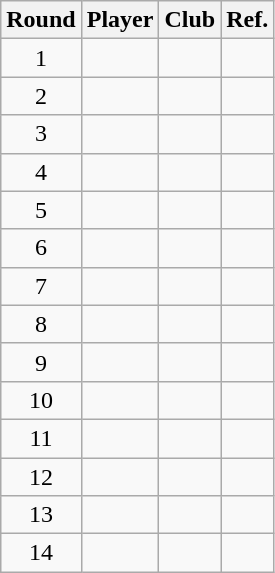<table class="wikitable sortable" style="text-align:center">
<tr>
<th>Round</th>
<th>Player</th>
<th>Club</th>
<th class="unsortable">Ref.</th>
</tr>
<tr>
<td>1</td>
<td style="text-align:left;"></td>
<td style="text-align:left;"></td>
<td></td>
</tr>
<tr>
<td>2</td>
<td style="text-align:left;"></td>
<td style="text-align:left;"></td>
<td></td>
</tr>
<tr>
<td>3</td>
<td style="text-align:left;"></td>
<td style="text-align:left;"></td>
<td></td>
</tr>
<tr>
<td>4</td>
<td style="text-align:left;"></td>
<td style="text-align:left;"></td>
<td></td>
</tr>
<tr>
<td>5</td>
<td style="text-align:left;"></td>
<td style="text-align:left;"></td>
<td></td>
</tr>
<tr>
<td>6</td>
<td style="text-align:left;"></td>
<td style="text-align:left;"></td>
<td></td>
</tr>
<tr>
<td>7</td>
<td style="text-align:left;"></td>
<td style="text-align:left;"></td>
<td></td>
</tr>
<tr>
<td>8</td>
<td style="text-align:left;"></td>
<td style="text-align:left;"></td>
<td></td>
</tr>
<tr>
<td>9</td>
<td style="text-align:left;"></td>
<td style="text-align:left;"></td>
<td></td>
</tr>
<tr>
<td>10</td>
<td style="text-align:left;"></td>
<td style="text-align:left;"></td>
<td></td>
</tr>
<tr>
<td>11</td>
<td style="text-align:left;"></td>
<td style="text-align:left;"></td>
<td></td>
</tr>
<tr>
<td>12</td>
<td style="text-align:left;"></td>
<td style="text-align:left;"></td>
<td></td>
</tr>
<tr>
<td>13</td>
<td style="text-align:left;"></td>
<td style="text-align:left;"></td>
<td></td>
</tr>
<tr>
<td>14</td>
<td style="text-align:left;"></td>
<td style="text-align:left;"></td>
<td><br></td>
</tr>
</table>
